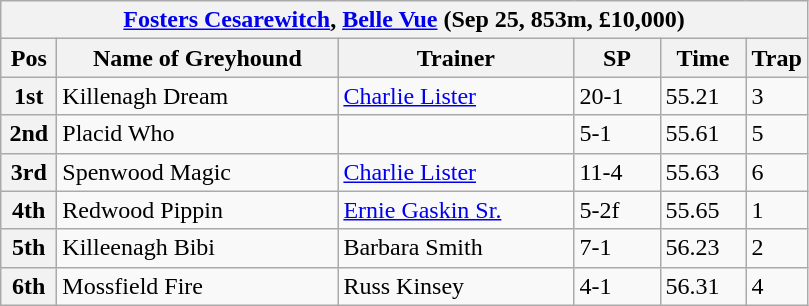<table class="wikitable">
<tr>
<th colspan="6"><a href='#'>Fosters Cesarewitch</a>, <a href='#'>Belle Vue</a> (Sep 25, 853m, £10,000)</th>
</tr>
<tr>
<th width=30>Pos</th>
<th width=180>Name of Greyhound</th>
<th width=150>Trainer</th>
<th width=50>SP</th>
<th width=50>Time</th>
<th width=30>Trap</th>
</tr>
<tr>
<th>1st</th>
<td>Killenagh Dream</td>
<td><a href='#'>Charlie Lister</a></td>
<td>20-1</td>
<td>55.21</td>
<td>3</td>
</tr>
<tr>
<th>2nd</th>
<td>Placid Who</td>
<td></td>
<td>5-1</td>
<td>55.61</td>
<td>5</td>
</tr>
<tr>
<th>3rd</th>
<td>Spenwood Magic</td>
<td><a href='#'>Charlie Lister</a></td>
<td>11-4</td>
<td>55.63</td>
<td>6</td>
</tr>
<tr>
<th>4th</th>
<td>Redwood Pippin</td>
<td><a href='#'>Ernie Gaskin Sr.</a></td>
<td>5-2f</td>
<td>55.65</td>
<td>1</td>
</tr>
<tr>
<th>5th</th>
<td>Killeenagh Bibi</td>
<td>Barbara Smith</td>
<td>7-1</td>
<td>56.23</td>
<td>2</td>
</tr>
<tr>
<th>6th</th>
<td>Mossfield Fire</td>
<td>Russ Kinsey</td>
<td>4-1</td>
<td>56.31</td>
<td>4</td>
</tr>
</table>
